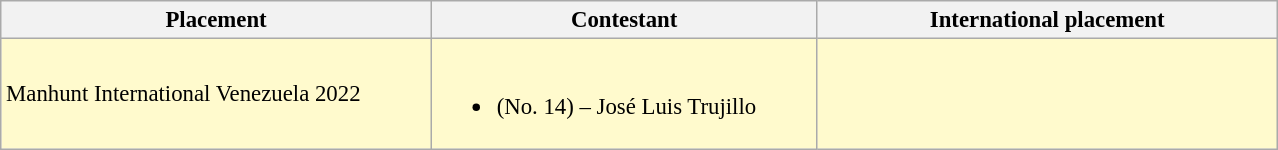<table class="wikitable sortable" style="font-size: 95%;">
<tr>
<th width="280">Placement</th>
<th width="250">Contestant</th>
<th width="300">International placement</th>
</tr>
<tr style="background:#FFFACD;">
<td>Manhunt International Venezuela 2022</td>
<td><br><ul><li> (No. 14) – José Luis Trujillo</li></ul></td>
<td></td>
</tr>
</table>
